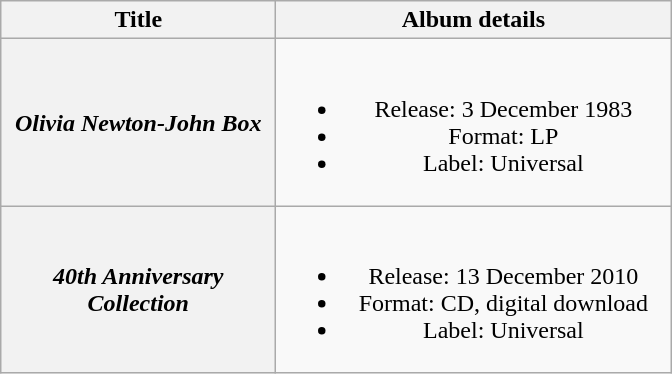<table class="wikitable plainrowheaders" style="text-align:center;" border="1">
<tr>
<th scope="col" style="width:11em;">Title</th>
<th scope="col"style="width:16em;">Album details</th>
</tr>
<tr>
<th scope="row"><em>Olivia Newton-John Box</em></th>
<td><br><ul><li>Release: 3 December 1983</li><li>Format: LP</li><li>Label: Universal</li></ul></td>
</tr>
<tr>
<th scope="row"><em>40th Anniversary Collection</em></th>
<td><br><ul><li>Release: 13 December 2010</li><li>Format: CD, digital download</li><li>Label: Universal</li></ul></td>
</tr>
</table>
